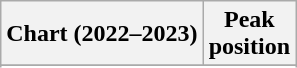<table class="wikitable sortable plainrowheaders">
<tr>
<th scope="col">Chart (2022–2023)</th>
<th scope="col">Peak<br>position</th>
</tr>
<tr>
</tr>
<tr>
</tr>
<tr>
</tr>
<tr>
</tr>
<tr>
</tr>
</table>
